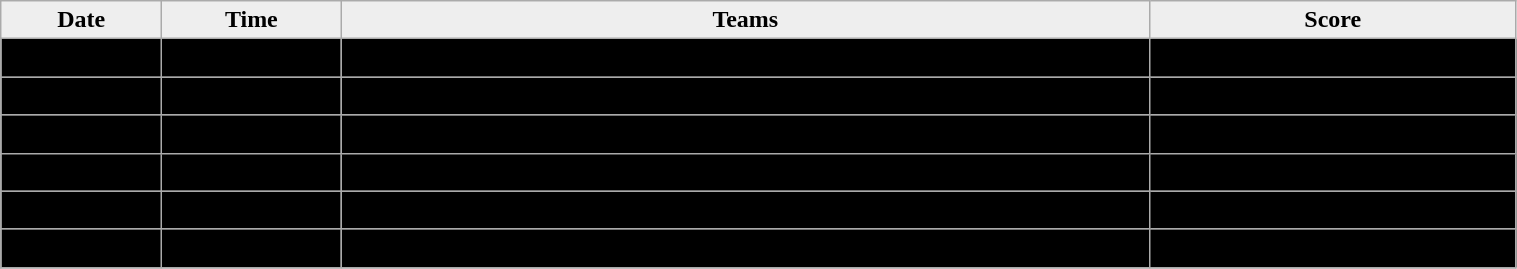<table class="wikitable" width="80%">
<tr align="center"  style=" background:#EEEEEE; color:#000000;">
<td><strong>Date</strong></td>
<td><strong>Time</strong></td>
<td><strong>Teams</strong></td>
<td><strong>Score</strong></td>
</tr>
<tr align="center" bgcolor=" ">
<td>March 8</td>
<td>14:00 AST</td>
<td>Pool B #1: No. 2 Laurier vs. No. 5 McGill</td>
<td>McGill  wins 4-1</td>
</tr>
<tr align="center" bgcolor=" ">
<td>March 8</td>
<td>19:00 AST</td>
<td>Pool A #1: No. 1 Montréal vs. No. 4 Saskatchewan</td>
<td>Montréal  wins 3-0</td>
</tr>
<tr align="center" bgcolor=" ">
<td>March 9</td>
<td>14:00 AST</td>
<td>Pool B #2: No. 2 Laurier vs. No. 3 Moncton</td>
<td>Laurier  wins 6-0</td>
</tr>
<tr align="center" bgcolor=" ">
<td>March 9</td>
<td>19:00 AST</td>
<td>Pool A #2: No. 4 Saskatchewan vs. No. 6 St. Thomas</td>
<td>Saskatchewan  wins 3-2</td>
</tr>
<tr align="center" bgcolor=" ">
<td>March 10</td>
<td>14:00 AST</td>
<td>Pool B #3: No. 3 Moncton vs. No. 5 McGill</td>
<td>McGill  wins 8-2</td>
</tr>
<tr align="center" bgcolor=" ">
<td>March 10</td>
<td>19:00 AST</td>
<td>Pool A #3: No. 1 Montréal s. No. 6 St. Thomas</td>
<td>Montréal  wins 4-0</td>
</tr>
<tr align="center" bgcolor=" ">
</tr>
</table>
